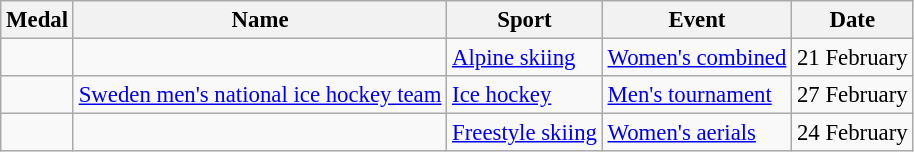<table class="wikitable sortable" style="font-size:95%">
<tr>
<th>Medal</th>
<th>Name</th>
<th>Sport</th>
<th>Event</th>
<th>Date</th>
</tr>
<tr>
<td></td>
<td></td>
<td><a href='#'>Alpine skiing</a></td>
<td><a href='#'>Women's combined</a></td>
<td>21 February</td>
</tr>
<tr>
<td></td>
<td><a href='#'>Sweden men's national ice hockey team</a><br></td>
<td><a href='#'>Ice hockey</a></td>
<td><a href='#'>Men's tournament</a></td>
<td>27 February</td>
</tr>
<tr>
<td></td>
<td></td>
<td><a href='#'>Freestyle skiing</a></td>
<td><a href='#'>Women's aerials</a></td>
<td>24 February</td>
</tr>
</table>
